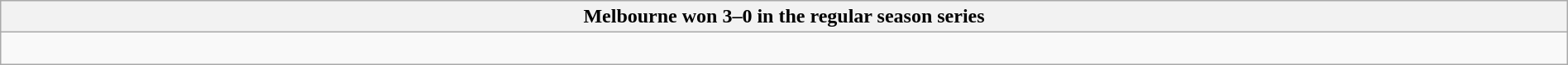<table class="wikitable collapsible collapsed" style="width:100%">
<tr>
<th>Melbourne won 3–0 in the regular season series</th>
</tr>
<tr>
<td><br>

</td>
</tr>
</table>
